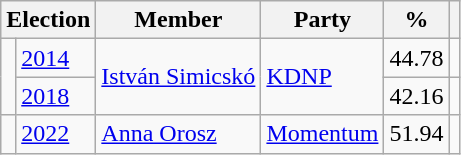<table class=wikitable>
<tr>
<th colspan=2>Election</th>
<th>Member</th>
<th>Party</th>
<th>%</th>
<th></th>
</tr>
<tr>
<td rowspan=2 bgcolor=></td>
<td><a href='#'>2014</a></td>
<td rowspan=2><a href='#'>István Simicskó</a></td>
<td rowspan=2><a href='#'>KDNP</a></td>
<td align=right>44.78</td>
<td align=center></td>
</tr>
<tr>
<td><a href='#'>2018</a></td>
<td align=right>42.16</td>
<td align=center></td>
</tr>
<tr>
<td bgcolor=></td>
<td><a href='#'>2022</a></td>
<td><a href='#'>Anna Orosz</a></td>
<td><a href='#'>Momentum</a></td>
<td align=right>51.94</td>
<td align=center></td>
</tr>
</table>
